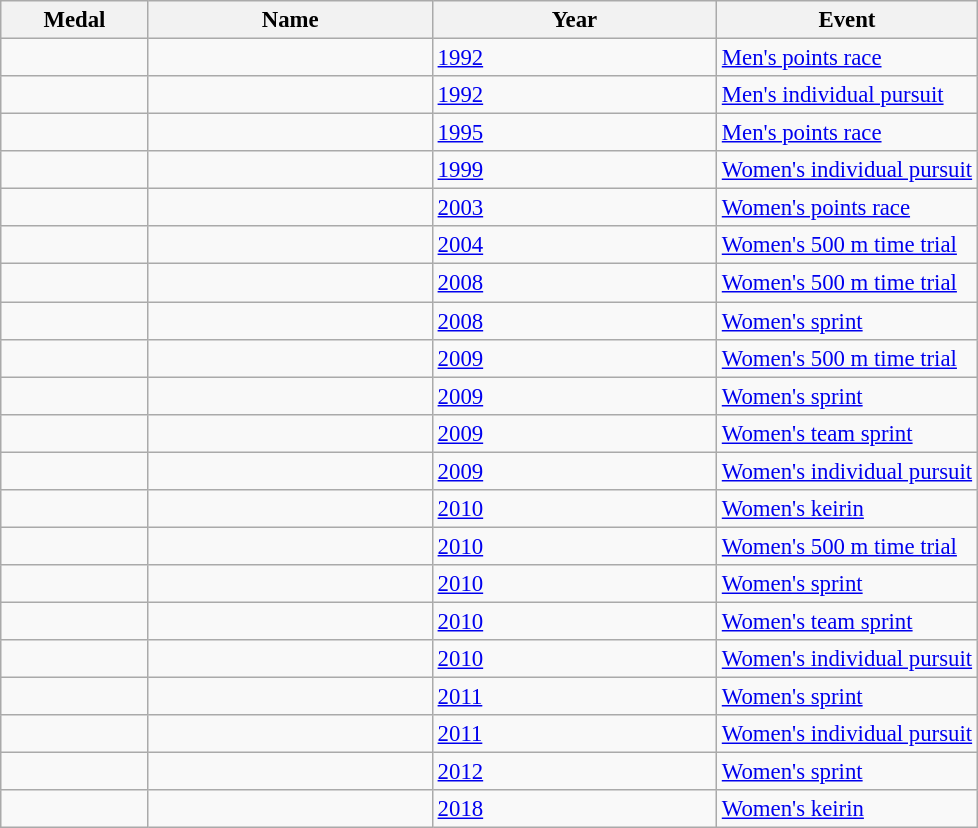<table class="wikitable sortable" style="font-size: 95%;">
<tr>
<th style="width:6em">Medal</th>
<th style="width:12em">Name</th>
<th style="width:12em">Year</th>
<th>Event</th>
</tr>
<tr>
<td></td>
<td></td>
<td> <a href='#'>1992</a></td>
<td><a href='#'>Men's points race</a></td>
</tr>
<tr>
<td></td>
<td></td>
<td> <a href='#'>1992</a></td>
<td><a href='#'>Men's individual pursuit</a></td>
</tr>
<tr>
<td></td>
<td></td>
<td> <a href='#'>1995</a></td>
<td><a href='#'>Men's points race</a></td>
</tr>
<tr>
<td></td>
<td></td>
<td> <a href='#'>1999</a></td>
<td><a href='#'>Women's individual pursuit</a></td>
</tr>
<tr>
<td></td>
<td></td>
<td> <a href='#'>2003</a></td>
<td><a href='#'>Women's points race</a></td>
</tr>
<tr>
<td></td>
<td></td>
<td> <a href='#'>2004</a></td>
<td><a href='#'>Women's 500 m time trial</a></td>
</tr>
<tr>
<td></td>
<td></td>
<td> <a href='#'>2008</a></td>
<td><a href='#'>Women's 500 m time trial</a></td>
</tr>
<tr>
<td></td>
<td></td>
<td> <a href='#'>2008</a></td>
<td><a href='#'>Women's sprint</a></td>
</tr>
<tr>
<td></td>
<td></td>
<td> <a href='#'>2009</a></td>
<td><a href='#'>Women's 500 m time trial</a></td>
</tr>
<tr>
<td></td>
<td></td>
<td> <a href='#'>2009</a></td>
<td><a href='#'>Women's sprint</a></td>
</tr>
<tr>
<td></td>
<td><br></td>
<td> <a href='#'>2009</a></td>
<td><a href='#'>Women's team sprint</a></td>
</tr>
<tr>
<td></td>
<td></td>
<td> <a href='#'>2009</a></td>
<td><a href='#'>Women's individual pursuit</a></td>
</tr>
<tr>
<td></td>
<td></td>
<td> <a href='#'>2010</a></td>
<td><a href='#'>Women's keirin</a></td>
</tr>
<tr>
<td></td>
<td></td>
<td> <a href='#'>2010</a></td>
<td><a href='#'>Women's 500 m time trial</a></td>
</tr>
<tr>
<td></td>
<td></td>
<td> <a href='#'>2010</a></td>
<td><a href='#'>Women's sprint</a></td>
</tr>
<tr>
<td></td>
<td><br></td>
<td> <a href='#'>2010</a></td>
<td><a href='#'>Women's team sprint</a></td>
</tr>
<tr>
<td></td>
<td></td>
<td> <a href='#'>2010</a></td>
<td><a href='#'>Women's individual pursuit</a></td>
</tr>
<tr>
<td></td>
<td></td>
<td> <a href='#'>2011</a></td>
<td><a href='#'>Women's sprint</a></td>
</tr>
<tr>
<td></td>
<td></td>
<td> <a href='#'>2011</a></td>
<td><a href='#'>Women's individual pursuit</a></td>
</tr>
<tr>
<td></td>
<td></td>
<td> <a href='#'>2012</a></td>
<td><a href='#'>Women's sprint</a></td>
</tr>
<tr>
<td></td>
<td></td>
<td> <a href='#'>2018</a></td>
<td><a href='#'>Women's keirin</a></td>
</tr>
</table>
